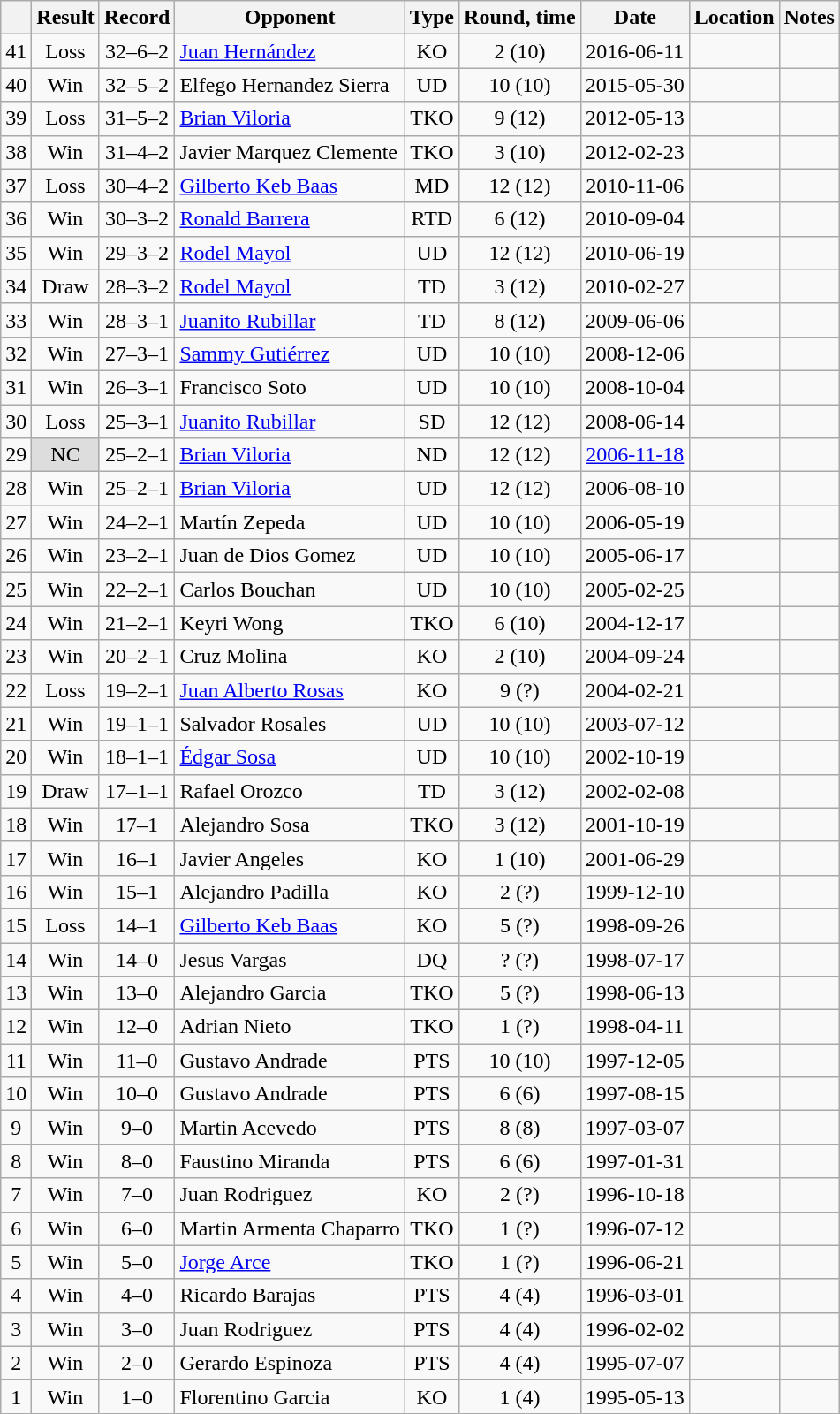<table class=wikitable style=text-align:center>
<tr>
<th></th>
<th>Result</th>
<th>Record</th>
<th>Opponent</th>
<th>Type</th>
<th>Round, time</th>
<th>Date</th>
<th>Location</th>
<th>Notes</th>
</tr>
<tr>
<td>41</td>
<td>Loss</td>
<td>32–6–2 </td>
<td align=left><a href='#'>Juan Hernández</a></td>
<td>KO</td>
<td>2 (10)</td>
<td>2016-06-11</td>
<td align=left></td>
<td align=left></td>
</tr>
<tr>
<td>40</td>
<td>Win</td>
<td>32–5–2 </td>
<td align=left>Elfego Hernandez Sierra</td>
<td>UD</td>
<td>10 (10)</td>
<td>2015-05-30</td>
<td align=left></td>
<td align=left></td>
</tr>
<tr>
<td>39</td>
<td>Loss</td>
<td>31–5–2 </td>
<td align=left><a href='#'>Brian Viloria</a></td>
<td>TKO</td>
<td>9 (12)</td>
<td>2012-05-13</td>
<td align=left></td>
<td align=left></td>
</tr>
<tr>
<td>38</td>
<td>Win</td>
<td>31–4–2 </td>
<td align=left>Javier Marquez Clemente</td>
<td>TKO</td>
<td>3 (10)</td>
<td>2012-02-23</td>
<td align=left></td>
<td align=left></td>
</tr>
<tr>
<td>37</td>
<td>Loss</td>
<td>30–4–2 </td>
<td align=left><a href='#'>Gilberto Keb Baas</a></td>
<td>MD</td>
<td>12 (12)</td>
<td>2010-11-06</td>
<td align=left></td>
<td align=left></td>
</tr>
<tr>
<td>36</td>
<td>Win</td>
<td>30–3–2 </td>
<td align=left><a href='#'>Ronald Barrera</a></td>
<td>RTD</td>
<td>6 (12)</td>
<td>2010-09-04</td>
<td align=left></td>
<td align=left></td>
</tr>
<tr>
<td>35</td>
<td>Win</td>
<td>29–3–2 </td>
<td align=left><a href='#'>Rodel Mayol</a></td>
<td>UD</td>
<td>12 (12)</td>
<td>2010-06-19</td>
<td align=left></td>
<td align=left></td>
</tr>
<tr>
<td>34</td>
<td>Draw</td>
<td>28–3–2 </td>
<td align=left><a href='#'>Rodel Mayol</a></td>
<td>TD</td>
<td>3 (12)</td>
<td>2010-02-27</td>
<td align=left></td>
<td align=left></td>
</tr>
<tr>
<td>33</td>
<td>Win</td>
<td>28–3–1 </td>
<td align=left><a href='#'>Juanito Rubillar</a></td>
<td>TD</td>
<td>8 (12)</td>
<td>2009-06-06</td>
<td align=left></td>
<td align=left></td>
</tr>
<tr>
<td>32</td>
<td>Win</td>
<td>27–3–1 </td>
<td align=left><a href='#'>Sammy Gutiérrez</a></td>
<td>UD</td>
<td>10 (10)</td>
<td>2008-12-06</td>
<td align=left></td>
<td align=left></td>
</tr>
<tr>
<td>31</td>
<td>Win</td>
<td>26–3–1 </td>
<td align=left>Francisco Soto</td>
<td>UD</td>
<td>10 (10)</td>
<td>2008-10-04</td>
<td align=left></td>
<td align=left></td>
</tr>
<tr>
<td>30</td>
<td>Loss</td>
<td>25–3–1 </td>
<td align=left><a href='#'>Juanito Rubillar</a></td>
<td>SD</td>
<td>12 (12)</td>
<td>2008-06-14</td>
<td align=left></td>
<td align=left></td>
</tr>
<tr>
<td>29</td>
<td style=background:#DDD>NC</td>
<td>25–2–1 </td>
<td align=left><a href='#'>Brian Viloria</a></td>
<td>ND</td>
<td>12 (12)</td>
<td><a href='#'>2006-11-18</a></td>
<td align=left></td>
<td align=left></td>
</tr>
<tr>
<td>28</td>
<td>Win</td>
<td>25–2–1</td>
<td align=left><a href='#'>Brian Viloria</a></td>
<td>UD</td>
<td>12 (12)</td>
<td>2006-08-10</td>
<td align=left></td>
<td align=left></td>
</tr>
<tr>
<td>27</td>
<td>Win</td>
<td>24–2–1</td>
<td align=left>Martín Zepeda</td>
<td>UD</td>
<td>10 (10)</td>
<td>2006-05-19</td>
<td align=left></td>
<td align=left></td>
</tr>
<tr>
<td>26</td>
<td>Win</td>
<td>23–2–1</td>
<td align=left>Juan de Dios Gomez</td>
<td>UD</td>
<td>10 (10)</td>
<td>2005-06-17</td>
<td align=left></td>
<td align=left></td>
</tr>
<tr>
<td>25</td>
<td>Win</td>
<td>22–2–1</td>
<td align=left>Carlos Bouchan</td>
<td>UD</td>
<td>10 (10)</td>
<td>2005-02-25</td>
<td align=left></td>
<td align=left></td>
</tr>
<tr>
<td>24</td>
<td>Win</td>
<td>21–2–1</td>
<td align=left>Keyri Wong</td>
<td>TKO</td>
<td>6 (10)</td>
<td>2004-12-17</td>
<td align=left></td>
<td align=left></td>
</tr>
<tr>
<td>23</td>
<td>Win</td>
<td>20–2–1</td>
<td align=left>Cruz Molina</td>
<td>KO</td>
<td>2 (10)</td>
<td>2004-09-24</td>
<td align=left></td>
<td align=left></td>
</tr>
<tr>
<td>22</td>
<td>Loss</td>
<td>19–2–1</td>
<td align=left><a href='#'>Juan Alberto Rosas</a></td>
<td>KO</td>
<td>9 (?)</td>
<td>2004-02-21</td>
<td align=left></td>
<td align=left></td>
</tr>
<tr>
<td>21</td>
<td>Win</td>
<td>19–1–1</td>
<td align=left>Salvador Rosales</td>
<td>UD</td>
<td>10 (10)</td>
<td>2003-07-12</td>
<td align=left></td>
<td align=left></td>
</tr>
<tr>
<td>20</td>
<td>Win</td>
<td>18–1–1</td>
<td align=left><a href='#'>Édgar Sosa</a></td>
<td>UD</td>
<td>10 (10)</td>
<td>2002-10-19</td>
<td align=left></td>
<td align=left></td>
</tr>
<tr>
<td>19</td>
<td>Draw</td>
<td>17–1–1</td>
<td align=left>Rafael Orozco</td>
<td>TD</td>
<td>3 (12)</td>
<td>2002-02-08</td>
<td align=left></td>
<td align=left></td>
</tr>
<tr>
<td>18</td>
<td>Win</td>
<td>17–1</td>
<td align=left>Alejandro Sosa</td>
<td>TKO</td>
<td>3 (12)</td>
<td>2001-10-19</td>
<td align=left></td>
<td align=left></td>
</tr>
<tr>
<td>17</td>
<td>Win</td>
<td>16–1</td>
<td align=left>Javier Angeles</td>
<td>KO</td>
<td>1 (10)</td>
<td>2001-06-29</td>
<td align=left></td>
<td align=left></td>
</tr>
<tr>
<td>16</td>
<td>Win</td>
<td>15–1</td>
<td align=left>Alejandro Padilla</td>
<td>KO</td>
<td>2 (?)</td>
<td>1999-12-10</td>
<td align=left></td>
<td align=left></td>
</tr>
<tr>
<td>15</td>
<td>Loss</td>
<td>14–1</td>
<td align=left><a href='#'>Gilberto Keb Baas</a></td>
<td>KO</td>
<td>5 (?)</td>
<td>1998-09-26</td>
<td align=left></td>
<td align=left></td>
</tr>
<tr>
<td>14</td>
<td>Win</td>
<td>14–0</td>
<td align=left>Jesus Vargas</td>
<td>DQ</td>
<td>? (?)</td>
<td>1998-07-17</td>
<td align=left></td>
<td align=left></td>
</tr>
<tr>
<td>13</td>
<td>Win</td>
<td>13–0</td>
<td align=left>Alejandro Garcia</td>
<td>TKO</td>
<td>5 (?)</td>
<td>1998-06-13</td>
<td align=left></td>
<td align=left></td>
</tr>
<tr>
<td>12</td>
<td>Win</td>
<td>12–0</td>
<td align=left>Adrian Nieto</td>
<td>TKO</td>
<td>1 (?)</td>
<td>1998-04-11</td>
<td align=left></td>
<td align=left></td>
</tr>
<tr>
<td>11</td>
<td>Win</td>
<td>11–0</td>
<td align=left>Gustavo Andrade</td>
<td>PTS</td>
<td>10 (10)</td>
<td>1997-12-05</td>
<td align=left></td>
<td align=left></td>
</tr>
<tr>
<td>10</td>
<td>Win</td>
<td>10–0</td>
<td align=left>Gustavo Andrade</td>
<td>PTS</td>
<td>6 (6)</td>
<td>1997-08-15</td>
<td align=left></td>
<td align=left></td>
</tr>
<tr>
<td>9</td>
<td>Win</td>
<td>9–0</td>
<td align=left>Martin Acevedo</td>
<td>PTS</td>
<td>8 (8)</td>
<td>1997-03-07</td>
<td align=left></td>
<td align=left></td>
</tr>
<tr>
<td>8</td>
<td>Win</td>
<td>8–0</td>
<td align=left>Faustino Miranda</td>
<td>PTS</td>
<td>6 (6)</td>
<td>1997-01-31</td>
<td align=left></td>
<td align=left></td>
</tr>
<tr>
<td>7</td>
<td>Win</td>
<td>7–0</td>
<td align=left>Juan Rodriguez</td>
<td>KO</td>
<td>2 (?)</td>
<td>1996-10-18</td>
<td align=left></td>
<td align=left></td>
</tr>
<tr>
<td>6</td>
<td>Win</td>
<td>6–0</td>
<td align=left>Martin Armenta Chaparro</td>
<td>TKO</td>
<td>1 (?)</td>
<td>1996-07-12</td>
<td align=left></td>
<td align=left></td>
</tr>
<tr>
<td>5</td>
<td>Win</td>
<td>5–0</td>
<td align=left><a href='#'>Jorge Arce</a></td>
<td>TKO</td>
<td>1 (?)</td>
<td>1996-06-21</td>
<td align=left></td>
<td align=left></td>
</tr>
<tr>
<td>4</td>
<td>Win</td>
<td>4–0</td>
<td align=left>Ricardo Barajas</td>
<td>PTS</td>
<td>4 (4)</td>
<td>1996-03-01</td>
<td align=left></td>
<td align=left></td>
</tr>
<tr>
<td>3</td>
<td>Win</td>
<td>3–0</td>
<td align=left>Juan Rodriguez</td>
<td>PTS</td>
<td>4 (4)</td>
<td>1996-02-02</td>
<td align=left></td>
<td align=left></td>
</tr>
<tr>
<td>2</td>
<td>Win</td>
<td>2–0</td>
<td align=left>Gerardo Espinoza</td>
<td>PTS</td>
<td>4 (4)</td>
<td>1995-07-07</td>
<td align=left></td>
<td align=left></td>
</tr>
<tr>
<td>1</td>
<td>Win</td>
<td>1–0</td>
<td align=left>Florentino Garcia</td>
<td>KO</td>
<td>1 (4)</td>
<td>1995-05-13</td>
<td align=left></td>
<td align=left></td>
</tr>
</table>
